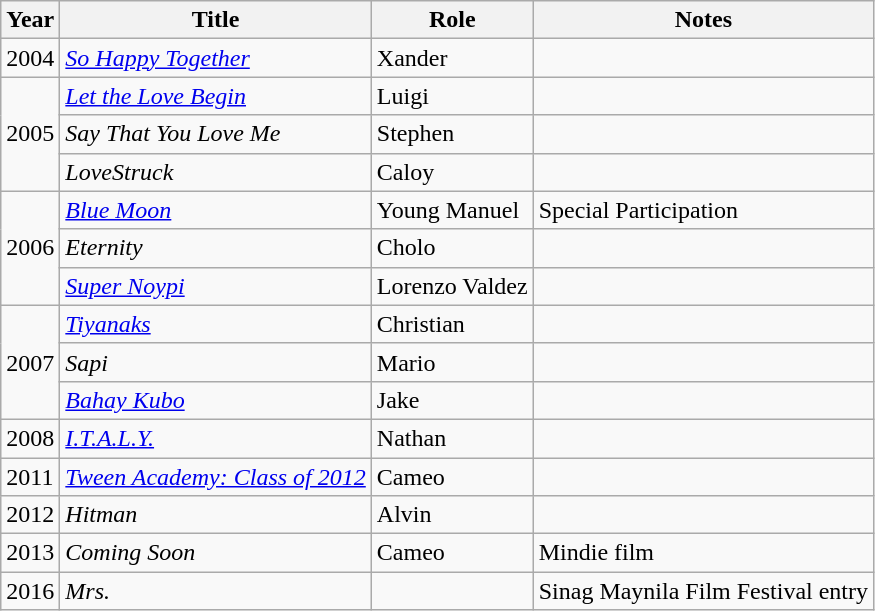<table class="wikitable sortable">
<tr>
<th>Year</th>
<th>Title</th>
<th>Role</th>
<th>Notes</th>
</tr>
<tr>
<td>2004</td>
<td><em><a href='#'>So Happy Together</a></em></td>
<td>Xander</td>
<td></td>
</tr>
<tr>
<td rowspan="3">2005</td>
<td><em><a href='#'>Let the Love Begin</a></em></td>
<td>Luigi</td>
<td></td>
</tr>
<tr>
<td><em>Say That You Love Me</em></td>
<td>Stephen</td>
<td></td>
</tr>
<tr>
<td><em>LoveStruck</em></td>
<td>Caloy</td>
<td></td>
</tr>
<tr>
<td rowspan="3">2006</td>
<td><em><a href='#'>Blue Moon</a></em></td>
<td>Young Manuel</td>
<td>Special Participation</td>
</tr>
<tr>
<td><em>Eternity</em></td>
<td>Cholo</td>
<td></td>
</tr>
<tr>
<td><em><a href='#'>Super Noypi</a></em></td>
<td>Lorenzo Valdez</td>
<td></td>
</tr>
<tr>
<td rowspan="3">2007</td>
<td><em><a href='#'>Tiyanaks</a></em></td>
<td>Christian</td>
<td></td>
</tr>
<tr>
<td><em>Sapi</em></td>
<td>Mario</td>
<td></td>
</tr>
<tr>
<td><em><a href='#'>Bahay Kubo</a></em></td>
<td>Jake</td>
<td></td>
</tr>
<tr>
<td>2008</td>
<td><em><a href='#'>I.T.A.L.Y.</a></em></td>
<td>Nathan</td>
<td></td>
</tr>
<tr>
<td>2011</td>
<td><em><a href='#'>Tween Academy: Class of 2012</a></em></td>
<td>Cameo</td>
<td></td>
</tr>
<tr>
<td>2012</td>
<td><em>Hitman</em></td>
<td>Alvin</td>
<td></td>
</tr>
<tr>
<td>2013</td>
<td><em>Coming Soon</em></td>
<td>Cameo</td>
<td>Mindie film</td>
</tr>
<tr>
<td>2016</td>
<td><em>Mrs.</em></td>
<td></td>
<td>Sinag Maynila Film Festival entry</td>
</tr>
</table>
